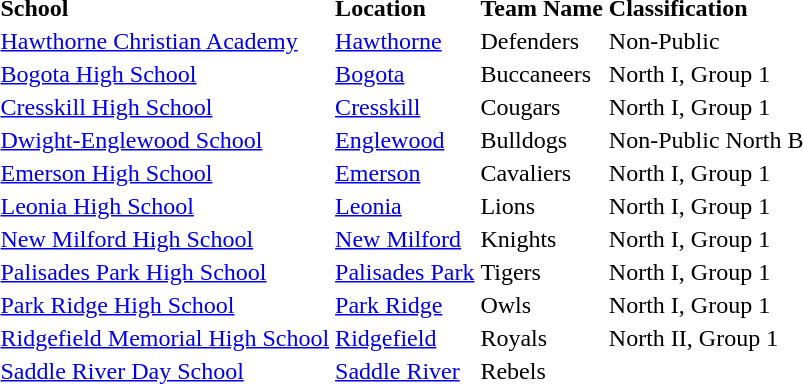<table>
<tr>
<td><strong>School</strong></td>
<td><strong>Location</strong></td>
<td><strong>Team Name</strong></td>
<td><strong>Classification</strong></td>
</tr>
<tr>
<td><a href='#'>Hawthorne Christian Academy</a></td>
<td><a href='#'>Hawthorne</a></td>
<td>Defenders</td>
<td>Non-Public</td>
</tr>
<tr>
<td><a href='#'>Bogota High School</a></td>
<td><a href='#'>Bogota</a></td>
<td>Buccaneers</td>
<td>North I, Group 1</td>
</tr>
<tr>
<td><a href='#'>Cresskill High School</a></td>
<td><a href='#'>Cresskill</a></td>
<td>Cougars</td>
<td>North I, Group 1</td>
</tr>
<tr>
<td><a href='#'>Dwight-Englewood School</a></td>
<td><a href='#'>Englewood</a></td>
<td>Bulldogs</td>
<td>Non-Public North B</td>
</tr>
<tr>
<td><a href='#'>Emerson High School</a></td>
<td><a href='#'>Emerson</a></td>
<td>Cavaliers</td>
<td>North I, Group 1</td>
</tr>
<tr>
<td><a href='#'>Leonia High School</a></td>
<td><a href='#'>Leonia</a></td>
<td>Lions</td>
<td>North I, Group 1</td>
</tr>
<tr>
<td><a href='#'>New Milford High School</a></td>
<td><a href='#'>New Milford</a></td>
<td>Knights</td>
<td>North I, Group 1</td>
</tr>
<tr>
<td><a href='#'>Palisades Park High School</a></td>
<td><a href='#'>Palisades Park</a></td>
<td>Tigers</td>
<td>North I, Group 1</td>
</tr>
<tr>
<td><a href='#'>Park Ridge High School</a></td>
<td><a href='#'>Park Ridge</a></td>
<td>Owls</td>
<td>North I, Group 1</td>
</tr>
<tr>
<td><a href='#'>Ridgefield Memorial High School</a></td>
<td><a href='#'>Ridgefield</a></td>
<td>Royals</td>
<td>North II, Group 1</td>
</tr>
<tr>
<td><a href='#'>Saddle River Day School</a></td>
<td><a href='#'>Saddle River</a></td>
<td>Rebels</td>
</tr>
<tr>
</tr>
</table>
